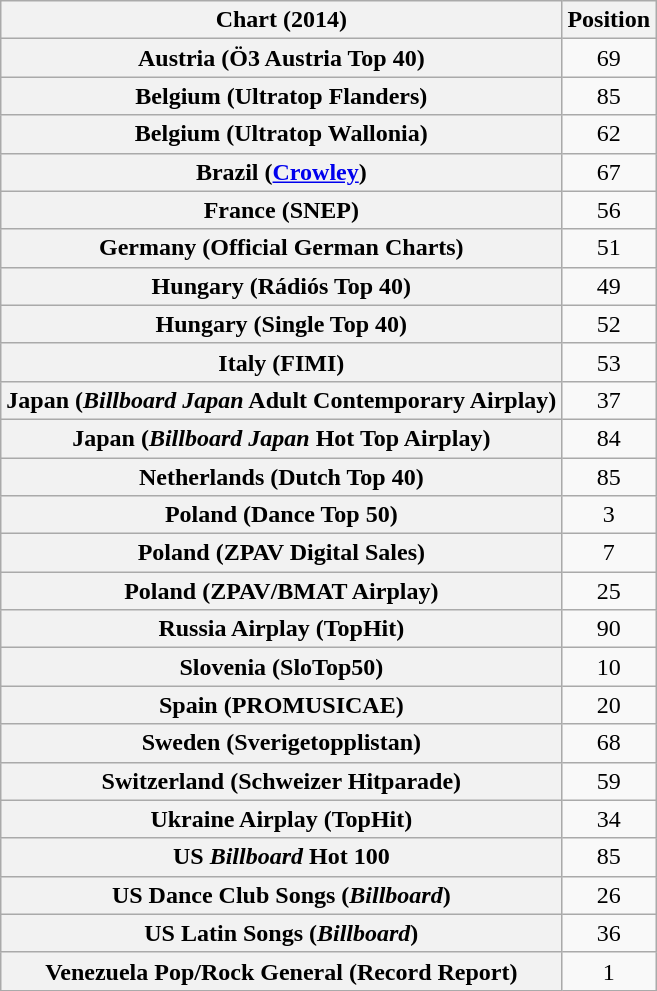<table class="wikitable sortable plainrowheaders" style="text-align:center">
<tr>
<th scope="col">Chart (2014)</th>
<th scope="col">Position</th>
</tr>
<tr>
<th scope="row">Austria (Ö3 Austria Top 40)</th>
<td>69</td>
</tr>
<tr>
<th scope="row">Belgium (Ultratop Flanders)</th>
<td>85</td>
</tr>
<tr>
<th scope="row">Belgium (Ultratop Wallonia)</th>
<td>62</td>
</tr>
<tr>
<th scope="row">Brazil (<a href='#'>Crowley</a>)</th>
<td>67</td>
</tr>
<tr>
<th scope="row">France (SNEP)</th>
<td>56</td>
</tr>
<tr>
<th scope="row">Germany (Official German Charts)</th>
<td>51</td>
</tr>
<tr>
<th scope="row">Hungary (Rádiós Top 40)</th>
<td>49</td>
</tr>
<tr>
<th scope="row">Hungary (Single Top 40)</th>
<td>52</td>
</tr>
<tr>
<th scope="row">Italy (FIMI)</th>
<td>53</td>
</tr>
<tr>
<th scope="row">Japan (<em>Billboard Japan</em> Adult Contemporary Airplay)</th>
<td align="center">37</td>
</tr>
<tr>
<th scope="row">Japan (<em>Billboard Japan</em> Hot Top Airplay)</th>
<td>84</td>
</tr>
<tr>
<th scope="row">Netherlands (Dutch Top 40)</th>
<td>85</td>
</tr>
<tr>
<th scope="row">Poland (Dance Top 50)</th>
<td>3</td>
</tr>
<tr>
<th scope="row">Poland (ZPAV Digital Sales)</th>
<td>7</td>
</tr>
<tr>
<th scope="row">Poland (ZPAV/BMAT Airplay)</th>
<td>25</td>
</tr>
<tr>
<th scope="row">Russia Airplay (TopHit)</th>
<td>90</td>
</tr>
<tr>
<th scope="row">Slovenia (SloTop50)</th>
<td>10</td>
</tr>
<tr>
<th scope="row">Spain (PROMUSICAE)</th>
<td>20</td>
</tr>
<tr>
<th scope="row">Sweden (Sverigetopplistan)</th>
<td>68</td>
</tr>
<tr>
<th scope="row">Switzerland (Schweizer Hitparade)</th>
<td>59</td>
</tr>
<tr>
<th scope="row">Ukraine Airplay (TopHit)</th>
<td>34</td>
</tr>
<tr>
<th scope="row">US <em>Billboard</em> Hot 100</th>
<td>85</td>
</tr>
<tr>
<th scope="row">US Dance Club Songs (<em>Billboard</em>)</th>
<td>26</td>
</tr>
<tr>
<th scope="row">US Latin Songs (<em>Billboard</em>)</th>
<td>36</td>
</tr>
<tr>
<th scope="row">Venezuela Pop/Rock General (Record Report)</th>
<td>1</td>
</tr>
</table>
